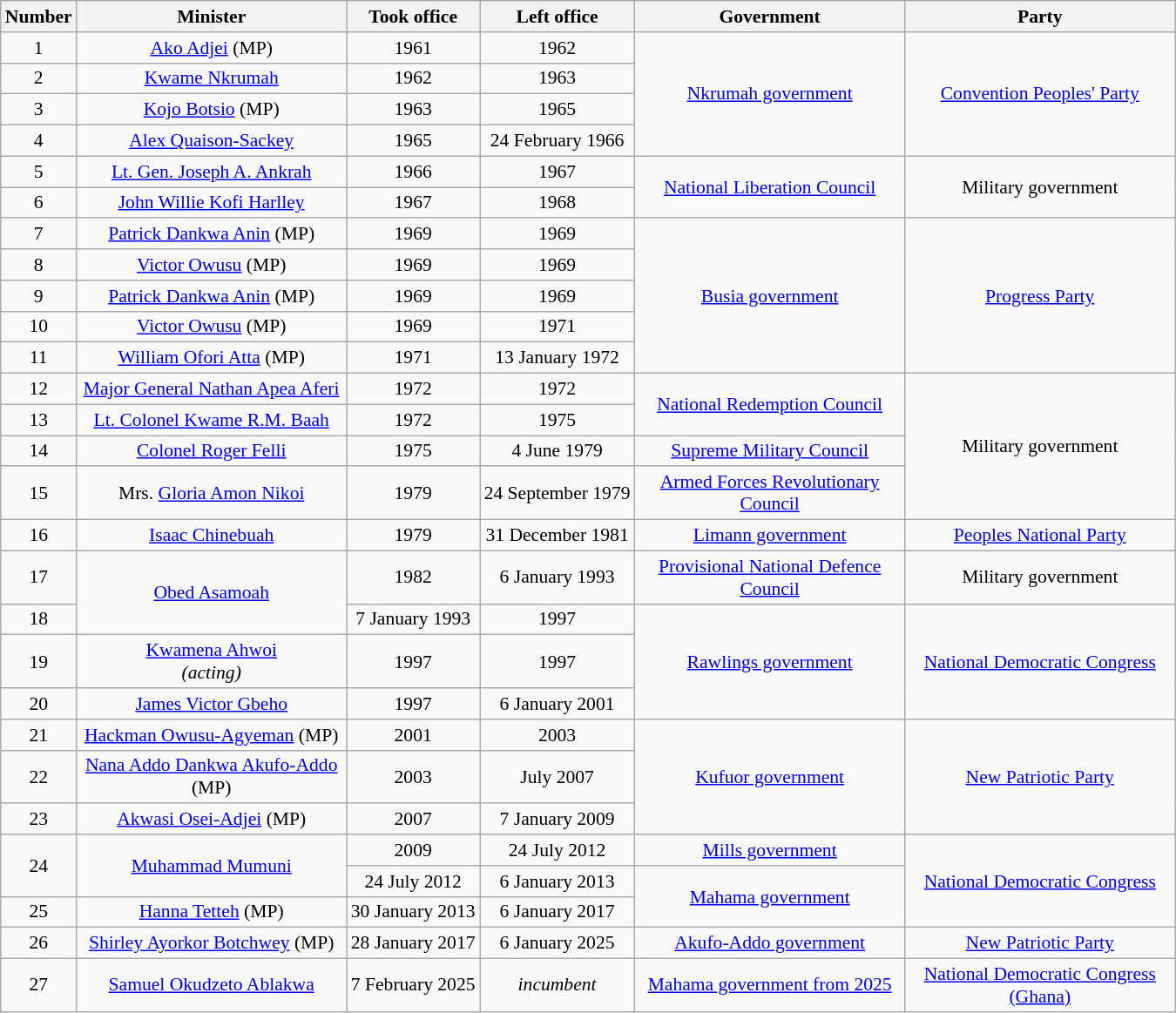<table class="wikitable" style="font-size:90%; text-align:center;">
<tr>
<th>Number</th>
<th width=200>Minister</th>
<th>Took office</th>
<th>Left office</th>
<th width=200>Government</th>
<th width=200>Party</th>
</tr>
<tr>
<td>1</td>
<td><a href='#'>Ako Adjei</a> (MP)</td>
<td>1961</td>
<td>1962</td>
<td rowspan=4><a href='#'>Nkrumah government</a></td>
<td rowspan=4><a href='#'>Convention Peoples' Party</a></td>
</tr>
<tr>
<td>2</td>
<td><a href='#'>Kwame Nkrumah</a></td>
<td>1962</td>
<td>1963</td>
</tr>
<tr>
<td>3</td>
<td><a href='#'>Kojo Botsio</a> (MP)</td>
<td>1963</td>
<td>1965</td>
</tr>
<tr>
<td>4</td>
<td><a href='#'>Alex Quaison-Sackey</a></td>
<td>1965</td>
<td>24 February 1966</td>
</tr>
<tr>
<td>5</td>
<td><a href='#'>Lt. Gen. Joseph A. Ankrah</a></td>
<td>1966</td>
<td>1967</td>
<td rowspan=2><a href='#'>National Liberation Council</a></td>
<td rowspan=2>Military government</td>
</tr>
<tr>
<td>6</td>
<td><a href='#'>John Willie Kofi Harlley</a></td>
<td>1967</td>
<td>1968</td>
</tr>
<tr>
<td>7</td>
<td><a href='#'>Patrick Dankwa Anin</a> (MP)</td>
<td>1969</td>
<td>1969</td>
<td rowspan=5><a href='#'>Busia government</a></td>
<td rowspan=5><a href='#'>Progress Party</a></td>
</tr>
<tr>
<td>8</td>
<td><a href='#'>Victor Owusu</a> (MP)</td>
<td>1969</td>
<td>1969</td>
</tr>
<tr>
<td>9</td>
<td><a href='#'>Patrick Dankwa Anin</a> (MP)</td>
<td>1969</td>
<td>1969</td>
</tr>
<tr>
<td>10</td>
<td><a href='#'>Victor Owusu</a> (MP)</td>
<td>1969</td>
<td>1971</td>
</tr>
<tr>
<td>11</td>
<td><a href='#'>William Ofori Atta</a> (MP)</td>
<td>1971</td>
<td>13 January 1972</td>
</tr>
<tr>
<td>12</td>
<td><a href='#'>Major General Nathan Apea Aferi</a></td>
<td>1972</td>
<td>1972</td>
<td rowspan=2><a href='#'>National Redemption Council</a></td>
<td rowspan=4>Military government</td>
</tr>
<tr>
<td>13</td>
<td><a href='#'>Lt. Colonel Kwame R.M. Baah</a></td>
<td>1972</td>
<td>1975</td>
</tr>
<tr>
<td>14</td>
<td><a href='#'>Colonel Roger Felli</a></td>
<td>1975</td>
<td>4 June 1979</td>
<td><a href='#'>Supreme Military Council</a></td>
</tr>
<tr>
<td>15</td>
<td>Mrs. <a href='#'>Gloria Amon Nikoi</a></td>
<td>1979</td>
<td>24 September 1979</td>
<td><a href='#'>Armed Forces Revolutionary Council</a></td>
</tr>
<tr>
<td>16</td>
<td><a href='#'>Isaac Chinebuah</a></td>
<td>1979</td>
<td>31 December 1981</td>
<td><a href='#'>Limann government</a></td>
<td><a href='#'>Peoples National Party</a></td>
</tr>
<tr>
<td>17</td>
<td rowspan=2><a href='#'>Obed Asamoah</a></td>
<td>1982</td>
<td>6 January 1993</td>
<td><a href='#'>Provisional National Defence Council</a></td>
<td>Military government</td>
</tr>
<tr>
<td>18</td>
<td>7 January 1993</td>
<td>1997</td>
<td rowspan=3><a href='#'>Rawlings government</a></td>
<td rowspan=3><a href='#'>National Democratic Congress</a></td>
</tr>
<tr>
<td>19</td>
<td><a href='#'>Kwamena Ahwoi</a><br><em>(acting)</em></td>
<td>1997</td>
<td>1997</td>
</tr>
<tr>
<td>20</td>
<td><a href='#'>James Victor Gbeho</a></td>
<td>1997</td>
<td>6 January 2001</td>
</tr>
<tr>
<td>21</td>
<td><a href='#'>Hackman Owusu-Agyeman</a> (MP)</td>
<td>2001</td>
<td>2003</td>
<td rowspan=3><a href='#'>Kufuor government</a></td>
<td rowspan=3><a href='#'>New Patriotic Party</a></td>
</tr>
<tr>
<td>22</td>
<td><a href='#'>Nana Addo Dankwa Akufo-Addo</a> (MP)</td>
<td>2003</td>
<td>July 2007</td>
</tr>
<tr>
<td>23</td>
<td><a href='#'>Akwasi Osei-Adjei</a> (MP)</td>
<td>2007</td>
<td>7 January 2009</td>
</tr>
<tr>
<td rowspan=2>24</td>
<td rowspan=2><a href='#'>Muhammad Mumuni</a></td>
<td>2009</td>
<td>24 July 2012</td>
<td><a href='#'>Mills government</a></td>
<td rowspan=3><a href='#'>National Democratic Congress</a></td>
</tr>
<tr>
<td>24 July 2012</td>
<td>6 January 2013</td>
<td rowspan=2><a href='#'>Mahama government</a></td>
</tr>
<tr>
<td>25</td>
<td><a href='#'>Hanna Tetteh</a> (MP)</td>
<td>30 January 2013</td>
<td>6 January 2017</td>
</tr>
<tr>
<td>26</td>
<td><a href='#'>Shirley Ayorkor Botchwey</a> (MP)</td>
<td>28 January 2017</td>
<td>6 January 2025</td>
<td><a href='#'>Akufo-Addo government</a></td>
<td><a href='#'>New Patriotic Party</a></td>
</tr>
<tr>
<td>27</td>
<td><a href='#'>Samuel Okudzeto Ablakwa</a></td>
<td>7 February 2025</td>
<td><em>incumbent</em></td>
<td><a href='#'>Mahama government from 2025</a></td>
<td><a href='#'>National Democratic Congress (Ghana)</a></td>
</tr>
</table>
